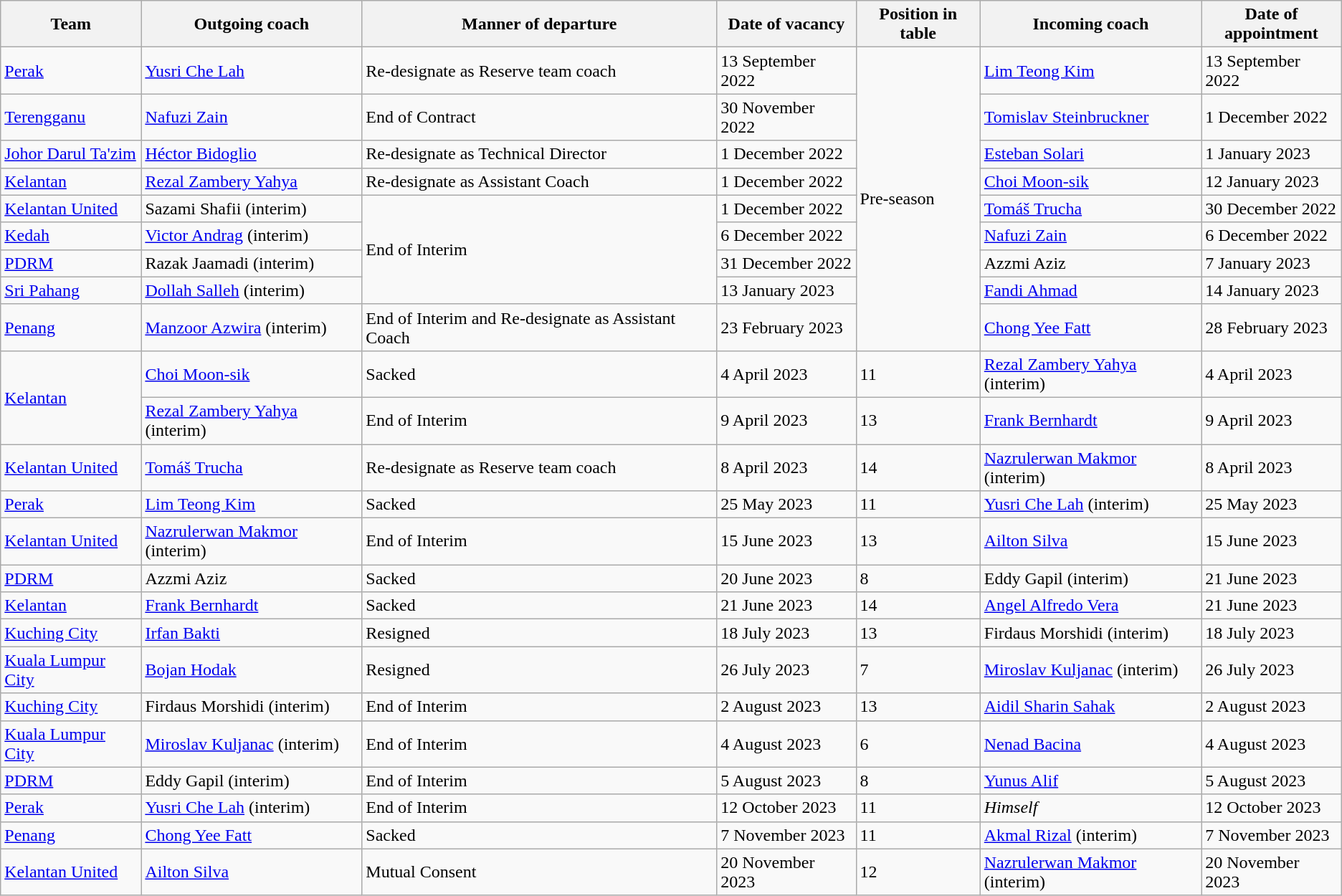<table class="wikitable" style="font-size:100%;">
<tr>
<th>Team</th>
<th>Outgoing coach</th>
<th>Manner of departure</th>
<th>Date of vacancy</th>
<th>Position in table</th>
<th>Incoming coach</th>
<th>Date of<br>appointment</th>
</tr>
<tr>
<td><a href='#'>Perak</a></td>
<td> <a href='#'>Yusri Che Lah</a></td>
<td>Re-designate as Reserve team coach </td>
<td>13 September 2022</td>
<td rowspan="9">Pre-season</td>
<td> <a href='#'>Lim Teong Kim</a></td>
<td>13 September 2022 </td>
</tr>
<tr>
<td><a href='#'>Terengganu</a></td>
<td> <a href='#'>Nafuzi Zain</a></td>
<td>End of Contract </td>
<td>30 November 2022</td>
<td> <a href='#'>Tomislav Steinbruckner</a></td>
<td>1 December 2022 </td>
</tr>
<tr>
<td><a href='#'>Johor Darul Ta'zim</a></td>
<td> <a href='#'>Héctor Bidoglio</a></td>
<td>Re-designate as Technical Director </td>
<td>1 December 2022</td>
<td> <a href='#'>Esteban Solari</a></td>
<td>1 January 2023 </td>
</tr>
<tr>
<td><a href='#'>Kelantan</a></td>
<td> <a href='#'>Rezal Zambery Yahya</a></td>
<td>Re-designate as Assistant Coach</td>
<td>1 December 2022</td>
<td> <a href='#'>Choi Moon-sik</a></td>
<td>12 January 2023</td>
</tr>
<tr>
<td><a href='#'>Kelantan United</a></td>
<td> Sazami Shafii (interim)</td>
<td rowspan="4">End of Interim</td>
<td>1 December 2022</td>
<td> <a href='#'>Tomáš Trucha</a></td>
<td>30 December 2022</td>
</tr>
<tr>
<td><a href='#'>Kedah</a></td>
<td> <a href='#'>Victor Andrag</a> (interim)</td>
<td>6 December 2022 </td>
<td> <a href='#'>Nafuzi Zain</a></td>
<td>6 December 2022 </td>
</tr>
<tr>
<td><a href='#'>PDRM</a></td>
<td> Razak Jaamadi (interim)</td>
<td>31 December 2022</td>
<td> Azzmi Aziz</td>
<td>7 January 2023</td>
</tr>
<tr>
<td><a href='#'>Sri Pahang</a></td>
<td> <a href='#'>Dollah Salleh</a> (interim)</td>
<td>13 January 2023</td>
<td> <a href='#'>Fandi Ahmad</a></td>
<td>14 January 2023</td>
</tr>
<tr>
<td><a href='#'>Penang</a></td>
<td> <a href='#'>Manzoor Azwira</a> (interim)</td>
<td>End of Interim and Re-designate as Assistant Coach</td>
<td>23 February 2023</td>
<td> <a href='#'>Chong Yee Fatt</a></td>
<td>28 February 2023</td>
</tr>
<tr>
<td rowspan="2"><a href='#'>Kelantan</a></td>
<td> <a href='#'>Choi Moon-sik</a></td>
<td>Sacked</td>
<td>4 April 2023</td>
<td>11</td>
<td> <a href='#'>Rezal Zambery Yahya</a> (interim)</td>
<td>4 April 2023</td>
</tr>
<tr>
<td> <a href='#'>Rezal Zambery Yahya</a> (interim)</td>
<td>End of Interim</td>
<td>9 April 2023</td>
<td>13</td>
<td> <a href='#'>Frank Bernhardt</a></td>
<td>9 April 2023</td>
</tr>
<tr>
<td><a href='#'>Kelantan United</a></td>
<td> <a href='#'>Tomáš Trucha</a></td>
<td>Re-designate as Reserve team coach</td>
<td>8 April 2023</td>
<td>14</td>
<td> <a href='#'>Nazrulerwan Makmor</a> (interim)</td>
<td>8 April 2023</td>
</tr>
<tr>
<td><a href='#'>Perak</a></td>
<td> <a href='#'>Lim Teong Kim</a></td>
<td>Sacked</td>
<td>25 May 2023</td>
<td>11</td>
<td> <a href='#'>Yusri Che Lah</a> (interim)</td>
<td>25 May 2023</td>
</tr>
<tr>
<td><a href='#'>Kelantan United</a></td>
<td> <a href='#'>Nazrulerwan Makmor</a> (interim)</td>
<td>End of Interim</td>
<td>15 June 2023</td>
<td>13</td>
<td> <a href='#'>Ailton Silva</a></td>
<td>15 June 2023</td>
</tr>
<tr>
<td><a href='#'>PDRM</a></td>
<td> Azzmi Aziz</td>
<td>Sacked</td>
<td>20 June 2023</td>
<td>8</td>
<td> Eddy Gapil (interim)</td>
<td>21 June 2023</td>
</tr>
<tr>
<td><a href='#'>Kelantan</a></td>
<td> <a href='#'>Frank Bernhardt</a></td>
<td>Sacked</td>
<td>21 June 2023</td>
<td>14</td>
<td> <a href='#'>Angel Alfredo Vera</a></td>
<td>21 June 2023</td>
</tr>
<tr>
<td><a href='#'>Kuching City</a></td>
<td> <a href='#'>Irfan Bakti</a></td>
<td>Resigned</td>
<td>18 July 2023</td>
<td>13</td>
<td> Firdaus Morshidi (interim)</td>
<td>18 July 2023</td>
</tr>
<tr>
<td><a href='#'>Kuala Lumpur City</a></td>
<td> <a href='#'>Bojan Hodak</a></td>
<td>Resigned</td>
<td>26 July 2023</td>
<td>7</td>
<td> <a href='#'>Miroslav Kuljanac</a> (interim)</td>
<td>26 July 2023</td>
</tr>
<tr>
<td><a href='#'>Kuching City</a></td>
<td> Firdaus Morshidi (interim)</td>
<td>End of Interim</td>
<td>2 August 2023</td>
<td>13</td>
<td> <a href='#'>Aidil Sharin Sahak</a></td>
<td>2 August 2023</td>
</tr>
<tr>
<td><a href='#'>Kuala Lumpur City</a></td>
<td> <a href='#'>Miroslav Kuljanac</a> (interim)</td>
<td>End of Interim</td>
<td>4 August 2023</td>
<td>6</td>
<td> <a href='#'>Nenad Bacina</a></td>
<td>4 August 2023</td>
</tr>
<tr>
<td><a href='#'>PDRM</a></td>
<td> Eddy Gapil (interim)</td>
<td>End of Interim</td>
<td>5 August 2023</td>
<td>8</td>
<td> <a href='#'>Yunus Alif</a></td>
<td>5 August 2023</td>
</tr>
<tr>
<td><a href='#'>Perak</a></td>
<td> <a href='#'>Yusri Che Lah</a> (interim)</td>
<td>End of Interim</td>
<td>12 October 2023</td>
<td>11</td>
<td><em>Himself</em></td>
<td>12 October 2023</td>
</tr>
<tr>
<td><a href='#'>Penang</a></td>
<td> <a href='#'>Chong Yee Fatt</a></td>
<td>Sacked</td>
<td>7 November 2023</td>
<td>11</td>
<td> <a href='#'>Akmal Rizal</a> (interim)</td>
<td>7 November 2023</td>
</tr>
<tr>
<td><a href='#'>Kelantan United</a></td>
<td> <a href='#'>Ailton Silva</a></td>
<td>Mutual Consent</td>
<td>20 November 2023</td>
<td>12</td>
<td> <a href='#'>Nazrulerwan Makmor</a> (interim)</td>
<td>20 November 2023</td>
</tr>
</table>
